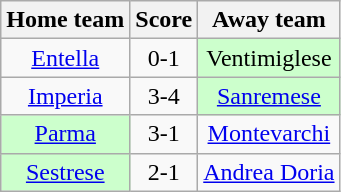<table class="wikitable" style="text-align: center">
<tr>
<th>Home team</th>
<th>Score</th>
<th>Away team</th>
</tr>
<tr>
<td><a href='#'>Entella</a></td>
<td>0-1</td>
<td bgcolor="ccffcc">Ventimiglese</td>
</tr>
<tr>
<td><a href='#'>Imperia</a></td>
<td>3-4</td>
<td bgcolor="ccffcc"><a href='#'>Sanremese</a></td>
</tr>
<tr>
<td bgcolor="ccffcc"><a href='#'>Parma</a></td>
<td>3-1</td>
<td><a href='#'>Montevarchi</a></td>
</tr>
<tr>
<td bgcolor="ccffcc"><a href='#'>Sestrese</a></td>
<td>2-1</td>
<td><a href='#'>Andrea Doria</a></td>
</tr>
</table>
